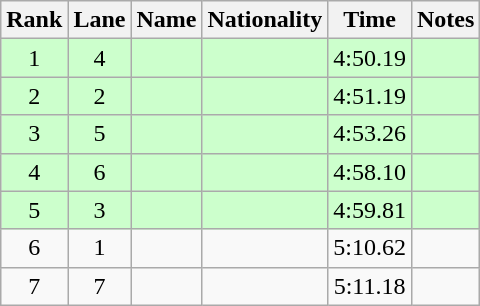<table class="wikitable sortable" style="text-align:center">
<tr>
<th>Rank</th>
<th>Lane</th>
<th>Name</th>
<th>Nationality</th>
<th>Time</th>
<th>Notes</th>
</tr>
<tr bgcolor=ccffcc>
<td>1</td>
<td>4</td>
<td align=left></td>
<td align=left></td>
<td>4:50.19</td>
<td><strong></strong></td>
</tr>
<tr bgcolor=ccffcc>
<td>2</td>
<td>2</td>
<td align=left></td>
<td align=left></td>
<td>4:51.19</td>
<td><strong></strong></td>
</tr>
<tr bgcolor=ccffcc>
<td>3</td>
<td>5</td>
<td align=left></td>
<td align=left></td>
<td>4:53.26</td>
<td><strong></strong></td>
</tr>
<tr bgcolor=ccffcc>
<td>4</td>
<td>6</td>
<td align=left></td>
<td align=left></td>
<td>4:58.10</td>
<td><strong></strong></td>
</tr>
<tr bgcolor=ccffcc>
<td>5</td>
<td>3</td>
<td align=left></td>
<td align=left></td>
<td>4:59.81</td>
<td><strong></strong></td>
</tr>
<tr>
<td>6</td>
<td>1</td>
<td align=left></td>
<td align=left></td>
<td>5:10.62</td>
<td></td>
</tr>
<tr>
<td>7</td>
<td>7</td>
<td align=left></td>
<td align=left></td>
<td>5:11.18</td>
<td></td>
</tr>
</table>
